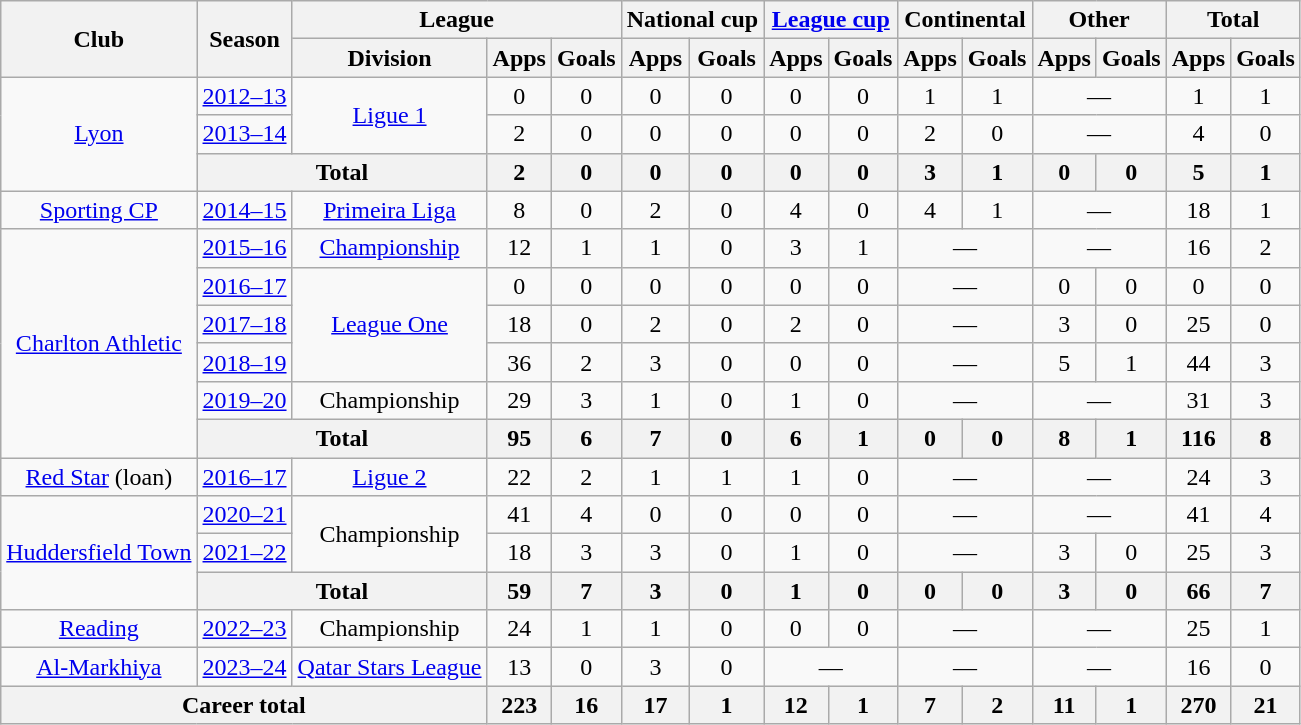<table class="wikitable" style="text-align:center">
<tr>
<th rowspan="2">Club</th>
<th rowspan="2">Season</th>
<th colspan="3">League</th>
<th colspan="2">National cup</th>
<th colspan="2"><a href='#'>League cup</a></th>
<th colspan="2">Continental</th>
<th colspan="2">Other</th>
<th colspan="2">Total</th>
</tr>
<tr>
<th>Division</th>
<th>Apps</th>
<th>Goals</th>
<th>Apps</th>
<th>Goals</th>
<th>Apps</th>
<th>Goals</th>
<th>Apps</th>
<th>Goals</th>
<th>Apps</th>
<th>Goals</th>
<th>Apps</th>
<th>Goals</th>
</tr>
<tr>
<td rowspan="3"><a href='#'>Lyon</a></td>
<td><a href='#'>2012–13</a></td>
<td rowspan="2"><a href='#'>Ligue 1</a></td>
<td>0</td>
<td>0</td>
<td>0</td>
<td>0</td>
<td>0</td>
<td>0</td>
<td>1</td>
<td>1</td>
<td colspan="2">—</td>
<td>1</td>
<td>1</td>
</tr>
<tr>
<td><a href='#'>2013–14</a></td>
<td>2</td>
<td>0</td>
<td>0</td>
<td>0</td>
<td>0</td>
<td>0</td>
<td>2</td>
<td>0</td>
<td colspan="2">—</td>
<td>4</td>
<td>0</td>
</tr>
<tr>
<th colspan="2">Total</th>
<th>2</th>
<th>0</th>
<th>0</th>
<th>0</th>
<th>0</th>
<th>0</th>
<th>3</th>
<th>1</th>
<th>0</th>
<th>0</th>
<th>5</th>
<th>1</th>
</tr>
<tr>
<td><a href='#'>Sporting CP</a></td>
<td><a href='#'>2014–15</a></td>
<td><a href='#'>Primeira Liga</a></td>
<td>8</td>
<td>0</td>
<td>2</td>
<td>0</td>
<td>4</td>
<td>0</td>
<td>4</td>
<td>1</td>
<td colspan="2">—</td>
<td>18</td>
<td>1</td>
</tr>
<tr>
<td rowspan="6"><a href='#'>Charlton Athletic</a></td>
<td><a href='#'>2015–16</a></td>
<td><a href='#'>Championship</a></td>
<td>12</td>
<td>1</td>
<td>1</td>
<td>0</td>
<td>3</td>
<td>1</td>
<td colspan="2">—</td>
<td colspan="2">—</td>
<td>16</td>
<td>2</td>
</tr>
<tr>
<td><a href='#'>2016–17</a></td>
<td rowspan="3"><a href='#'>League One</a></td>
<td>0</td>
<td>0</td>
<td>0</td>
<td>0</td>
<td>0</td>
<td>0</td>
<td colspan="2">—</td>
<td>0</td>
<td>0</td>
<td>0</td>
<td>0</td>
</tr>
<tr>
<td><a href='#'>2017–18</a></td>
<td>18</td>
<td>0</td>
<td>2</td>
<td>0</td>
<td>2</td>
<td>0</td>
<td colspan="2">—</td>
<td>3</td>
<td>0</td>
<td>25</td>
<td>0</td>
</tr>
<tr>
<td><a href='#'>2018–19</a></td>
<td>36</td>
<td>2</td>
<td>3</td>
<td>0</td>
<td>0</td>
<td>0</td>
<td colspan="2">—</td>
<td>5</td>
<td>1</td>
<td>44</td>
<td>3</td>
</tr>
<tr>
<td><a href='#'>2019–20</a></td>
<td>Championship</td>
<td>29</td>
<td>3</td>
<td>1</td>
<td>0</td>
<td>1</td>
<td>0</td>
<td colspan="2">—</td>
<td colspan="2">—</td>
<td>31</td>
<td>3</td>
</tr>
<tr>
<th colspan="2">Total</th>
<th>95</th>
<th>6</th>
<th>7</th>
<th>0</th>
<th>6</th>
<th>1</th>
<th>0</th>
<th>0</th>
<th>8</th>
<th>1</th>
<th>116</th>
<th>8</th>
</tr>
<tr>
<td><a href='#'>Red Star</a> (loan)</td>
<td><a href='#'>2016–17</a></td>
<td><a href='#'>Ligue 2</a></td>
<td>22</td>
<td>2</td>
<td>1</td>
<td>1</td>
<td>1</td>
<td>0</td>
<td colspan="2">—</td>
<td colspan="2">—</td>
<td>24</td>
<td>3</td>
</tr>
<tr>
<td rowspan="3"><a href='#'>Huddersfield Town</a></td>
<td><a href='#'>2020–21</a></td>
<td rowspan="2">Championship</td>
<td>41</td>
<td>4</td>
<td>0</td>
<td>0</td>
<td>0</td>
<td>0</td>
<td colspan="2">—</td>
<td colspan="2">—</td>
<td>41</td>
<td>4</td>
</tr>
<tr>
<td><a href='#'>2021–22</a></td>
<td>18</td>
<td>3</td>
<td>3</td>
<td>0</td>
<td>1</td>
<td>0</td>
<td colspan="2">—</td>
<td>3</td>
<td>0</td>
<td>25</td>
<td>3</td>
</tr>
<tr>
<th colspan="2">Total</th>
<th>59</th>
<th>7</th>
<th>3</th>
<th>0</th>
<th>1</th>
<th>0</th>
<th>0</th>
<th>0</th>
<th>3</th>
<th>0</th>
<th>66</th>
<th>7</th>
</tr>
<tr>
<td><a href='#'>Reading</a></td>
<td><a href='#'>2022–23</a></td>
<td>Championship</td>
<td>24</td>
<td>1</td>
<td>1</td>
<td>0</td>
<td>0</td>
<td>0</td>
<td colspan="2">—</td>
<td colspan="2">—</td>
<td>25</td>
<td>1</td>
</tr>
<tr>
<td><a href='#'>Al-Markhiya</a></td>
<td><a href='#'>2023–24</a></td>
<td><a href='#'>Qatar Stars League</a></td>
<td>13</td>
<td>0</td>
<td>3</td>
<td>0</td>
<td colspan="2">—</td>
<td colspan="2">—</td>
<td colspan="2">—</td>
<td>16</td>
<td>0</td>
</tr>
<tr>
<th colspan="3">Career total</th>
<th>223</th>
<th>16</th>
<th>17</th>
<th>1</th>
<th>12</th>
<th>1</th>
<th>7</th>
<th>2</th>
<th>11</th>
<th>1</th>
<th>270</th>
<th>21</th>
</tr>
</table>
